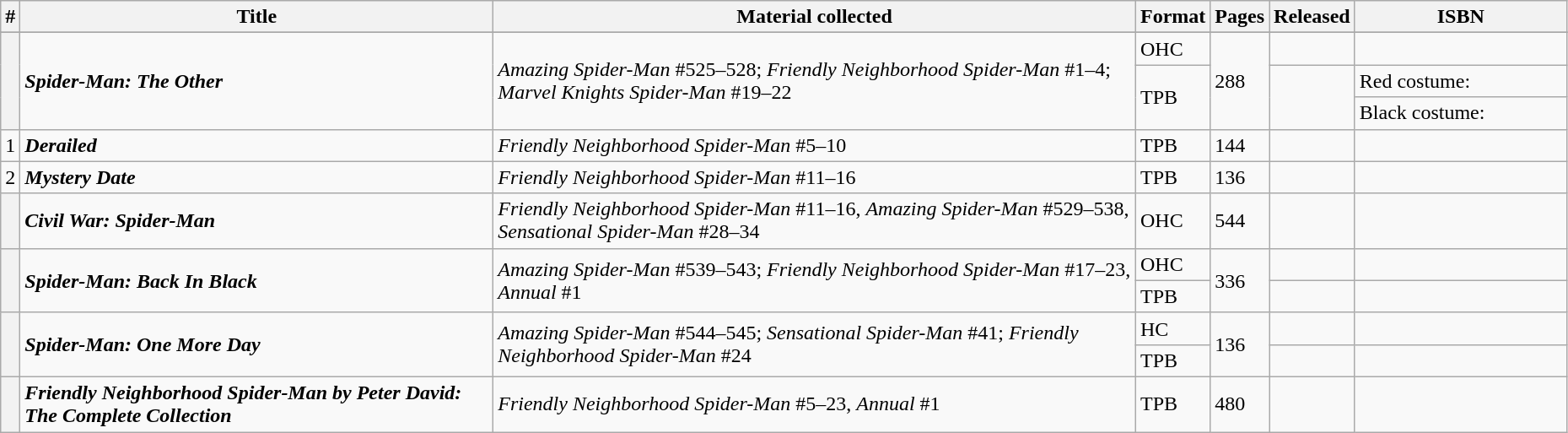<table class="wikitable sortable" width=98%>
<tr>
<th>#</th>
<th>Title</th>
<th>Material collected</th>
<th class="unsortable">Format</th>
<th>Pages</th>
<th>Released</th>
<th class="unsortable" style="width: 10em;">ISBN</th>
</tr>
<tr>
</tr>
<tr>
<th style="background-color: light grey;" rowspan=3></th>
<td rowspan="3"><strong><em>Spider-Man: The Other</em></strong></td>
<td rowspan="3"><em>Amazing Spider-Man</em> #525–528; <em>Friendly Neighborhood Spider-Man</em> #1–4; <em>Marvel Knights Spider-Man</em> #19–22</td>
<td>OHC</td>
<td rowspan="3">288</td>
<td></td>
<td></td>
</tr>
<tr>
<td rowspan="2">TPB</td>
<td rowspan="2"></td>
<td>Red costume: </td>
</tr>
<tr>
<td>Black costume: </td>
</tr>
<tr>
<td>1</td>
<td><strong><em>Derailed</em></strong></td>
<td><em>Friendly Neighborhood Spider-Man</em> #5–10</td>
<td>TPB</td>
<td>144</td>
<td></td>
<td></td>
</tr>
<tr>
<td>2</td>
<td><strong><em>Mystery Date</em></strong></td>
<td><em>Friendly Neighborhood Spider-Man</em> #11–16</td>
<td>TPB</td>
<td>136</td>
<td></td>
<td></td>
</tr>
<tr>
<th style="background-color: light grey;"></th>
<td><strong><em>Civil War: Spider-Man</em></strong></td>
<td><em>Friendly Neighborhood Spider-Man</em> #11–16, <em>Amazing Spider-Man</em> #529–538, <em>Sensational Spider-Man</em> #28–34</td>
<td>OHC</td>
<td>544</td>
<td></td>
<td></td>
</tr>
<tr>
<th style="background-color: light grey;" rowspan=2></th>
<td rowspan="2"><strong><em>Spider-Man: Back In Black</em></strong></td>
<td rowspan="2"><em>Amazing Spider-Man</em> #539–543; <em>Friendly Neighborhood Spider-Man</em> #17–23, <em>Annual</em> #1</td>
<td>OHC</td>
<td rowspan="2">336</td>
<td></td>
<td></td>
</tr>
<tr>
<td>TPB</td>
<td></td>
<td></td>
</tr>
<tr>
<th style="background-color: light grey;" rowspan=2></th>
<td rowspan="2"><strong><em>Spider-Man: One More Day</em></strong></td>
<td rowspan="2"><em>Amazing Spider-Man</em> #544–545; <em>Sensational Spider-Man</em> #41; <em>Friendly Neighborhood Spider-Man</em> #24</td>
<td>HC</td>
<td rowspan="2">136</td>
<td></td>
<td></td>
</tr>
<tr>
<td>TPB</td>
<td></td>
<td></td>
</tr>
<tr>
<th style="background-color: light grey;"></th>
<td><strong><em>Friendly Neighborhood Spider-Man by Peter David: The Complete Collection</em></strong></td>
<td><em>Friendly Neighborhood Spider-Man</em> #5–23, <em>Annual</em> #1</td>
<td>TPB</td>
<td>480</td>
<td></td>
<td></td>
</tr>
</table>
